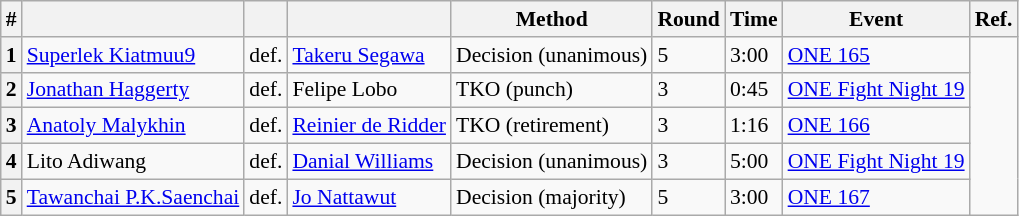<table class="sortable wikitable succession-box" style="font-size:90%;">
<tr>
<th scope="col">#</th>
<th scope="col"></th>
<th scope="col"></th>
<th scope="col"></th>
<th scope="col">Method</th>
<th scope="col">Round</th>
<th scope="col">Time</th>
<th scope="col">Event</th>
<th scope="col">Ref.</th>
</tr>
<tr>
<th>1</th>
<td> <a href='#'>Superlek Kiatmuu9</a></td>
<td>def.</td>
<td> <a href='#'>Takeru Segawa</a></td>
<td>Decision (unanimous)</td>
<td>5</td>
<td>3:00</td>
<td><a href='#'>ONE 165</a></td>
<td rowspan=5></td>
</tr>
<tr>
<th>2</th>
<td> <a href='#'>Jonathan Haggerty</a></td>
<td>def.</td>
<td> Felipe Lobo</td>
<td>TKO (punch)</td>
<td>3</td>
<td>0:45</td>
<td><a href='#'>ONE Fight Night 19</a></td>
</tr>
<tr>
<th>3</th>
<td> <a href='#'>Anatoly Malykhin</a></td>
<td>def.</td>
<td> <a href='#'>Reinier de Ridder</a></td>
<td>TKO (retirement)</td>
<td>3</td>
<td>1:16</td>
<td><a href='#'>ONE 166</a></td>
</tr>
<tr>
<th>4</th>
<td> Lito Adiwang</td>
<td>def.</td>
<td> <a href='#'>Danial Williams</a></td>
<td>Decision (unanimous)</td>
<td>3</td>
<td>5:00</td>
<td><a href='#'>ONE Fight Night 19</a></td>
</tr>
<tr>
<th>5</th>
<td> <a href='#'>Tawanchai P.K.Saenchai</a></td>
<td>def.</td>
<td> <a href='#'>Jo Nattawut</a></td>
<td>Decision (majority)</td>
<td>5</td>
<td>3:00</td>
<td><a href='#'>ONE 167</a></td>
</tr>
</table>
